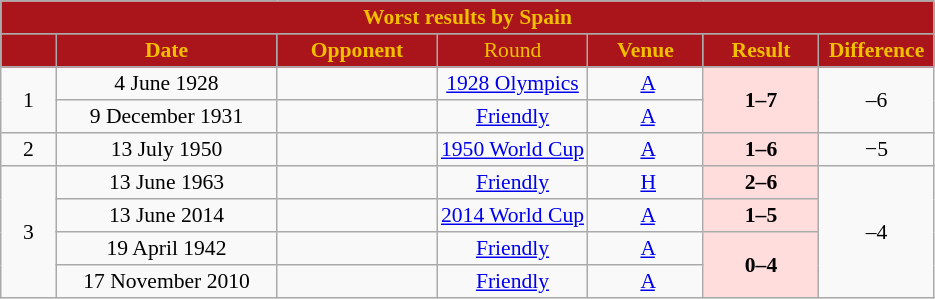<table border="1" cellpadding="2" cellspacing="0" style="background:#f9f9f9; border:1px #aaa solid; border-collapse:collapse; font-size:90%; text-align:center;">
<tr>
<th colspan="7" style="background:#aa151b; color:#f1bf00;">Worst results by Spain</th>
</tr>
<tr style="background:#aa151b; text-align:center; color:#f1bf00;">
<th width="32"></th>
<th style="width:142px;">Date</th>
<th style="width:102px;">Opponent</th>
<td>Round</td>
<th width="72">Venue</th>
<th width="72">Result</th>
<th width="72">Difference</th>
</tr>
<tr>
<td rowspan="2">1</td>
<td>4 June 1928</td>
<td style="text-align:left;"></td>
<td> <a href='#'>1928 Olympics</a></td>
<td>  <a href='#'>A</a> </td>
<td style="background:#fdd;" rowspan="2"><strong>1–7</strong></td>
<td rowspan="2">–6</td>
</tr>
<tr>
<td>9 December 1931</td>
<td style="text-align:left;"></td>
<td><a href='#'>Friendly</a></td>
<td>  <a href='#'>A</a> </td>
</tr>
<tr>
<td>2</td>
<td>13 July 1950</td>
<td style="text-align:left;"></td>
<td> <a href='#'>1950 World Cup</a></td>
<td>  <a href='#'>A</a> </td>
<td style="background:#fdd;"><strong>1–6</strong></td>
<td>−5</td>
</tr>
<tr>
<td rowspan="4">3</td>
<td>13 June 1963</td>
<td style="text-align:left;"></td>
<td><a href='#'>Friendly</a></td>
<td>  <a href='#'>H</a> </td>
<td style="background:#fdd;"><strong>2–6</strong></td>
<td rowspan="4">–4</td>
</tr>
<tr>
<td>13 June 2014</td>
<td style="text-align:left;"></td>
<td> <a href='#'>2014 World Cup</a></td>
<td>  <a href='#'>A</a> </td>
<td style="background:#fdd;"><strong>1–5</strong></td>
</tr>
<tr>
<td>19 April 1942</td>
<td style="text-align:left;"></td>
<td><a href='#'>Friendly</a></td>
<td>  <a href='#'>A</a> </td>
<td style="background:#fdd;" rowspan="2"><strong>0–4</strong></td>
</tr>
<tr>
<td>17 November 2010</td>
<td style="text-align:left;"></td>
<td><a href='#'>Friendly</a></td>
<td>  <a href='#'>A</a> </td>
</tr>
</table>
